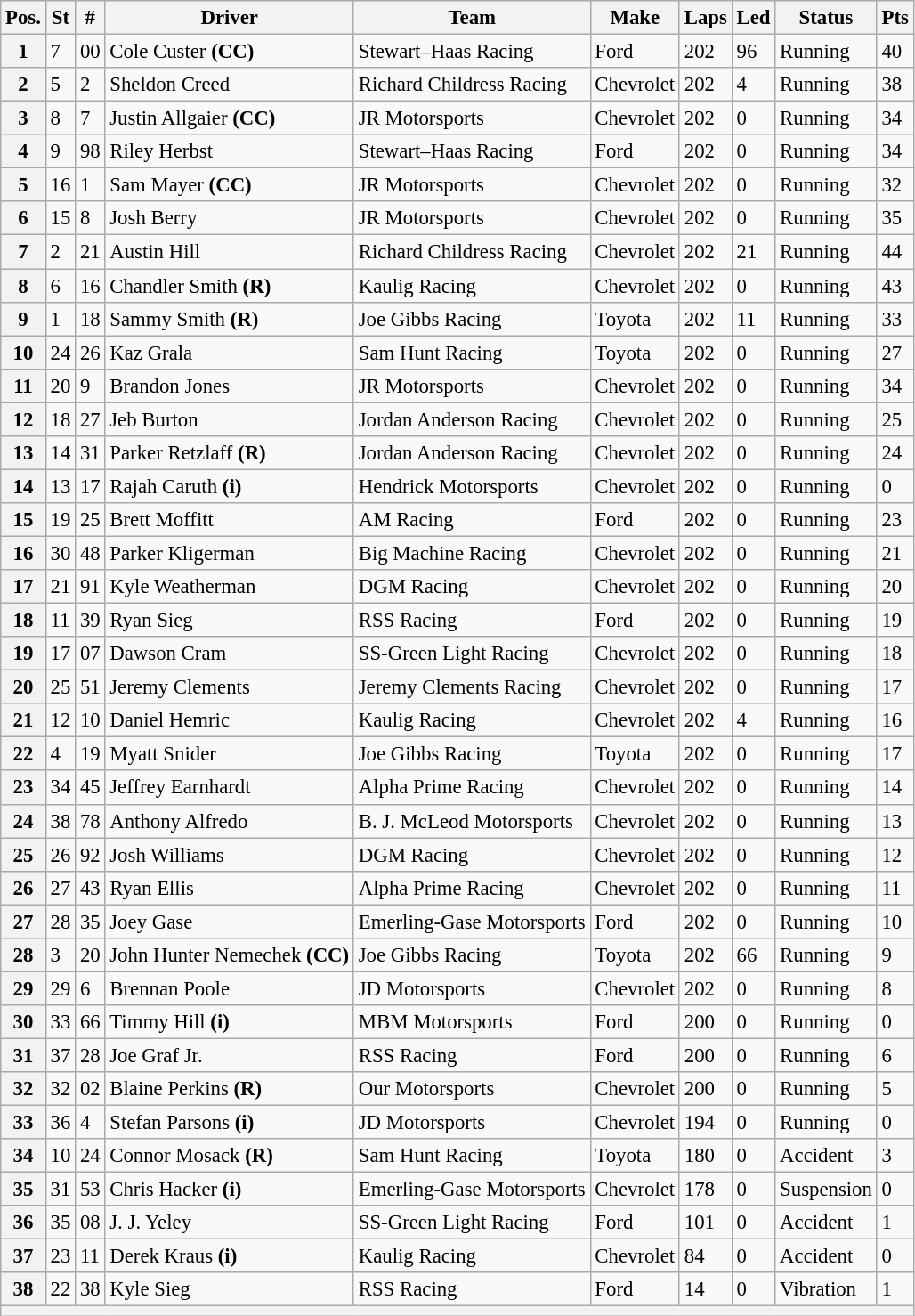<table class="wikitable" style="font-size:95%">
<tr>
<th>Pos.</th>
<th>St</th>
<th>#</th>
<th>Driver</th>
<th>Team</th>
<th>Make</th>
<th>Laps</th>
<th>Led</th>
<th>Status</th>
<th>Pts</th>
</tr>
<tr>
<th>1</th>
<td>7</td>
<td>00</td>
<td>Cole Custer <strong>(CC)</strong></td>
<td>Stewart–Haas Racing</td>
<td>Ford</td>
<td>202</td>
<td>96</td>
<td>Running</td>
<td>40</td>
</tr>
<tr>
<th>2</th>
<td>5</td>
<td>2</td>
<td>Sheldon Creed</td>
<td>Richard Childress Racing</td>
<td>Chevrolet</td>
<td>202</td>
<td>4</td>
<td>Running</td>
<td>38</td>
</tr>
<tr>
<th>3</th>
<td>8</td>
<td>7</td>
<td>Justin Allgaier <strong>(CC)</strong></td>
<td>JR Motorsports</td>
<td>Chevrolet</td>
<td>202</td>
<td>0</td>
<td>Running</td>
<td>34</td>
</tr>
<tr>
<th>4</th>
<td>9</td>
<td>98</td>
<td>Riley Herbst</td>
<td>Stewart–Haas Racing</td>
<td>Ford</td>
<td>202</td>
<td>0</td>
<td>Running</td>
<td>34</td>
</tr>
<tr>
<th>5</th>
<td>16</td>
<td>1</td>
<td>Sam Mayer <strong>(CC)</strong></td>
<td>JR Motorsports</td>
<td>Chevrolet</td>
<td>202</td>
<td>0</td>
<td>Running</td>
<td>32</td>
</tr>
<tr>
<th>6</th>
<td>15</td>
<td>8</td>
<td>Josh Berry</td>
<td>JR Motorsports</td>
<td>Chevrolet</td>
<td>202</td>
<td>0</td>
<td>Running</td>
<td>35</td>
</tr>
<tr>
<th>7</th>
<td>2</td>
<td>21</td>
<td>Austin Hill</td>
<td>Richard Childress Racing</td>
<td>Chevrolet</td>
<td>202</td>
<td>21</td>
<td>Running</td>
<td>44</td>
</tr>
<tr>
<th>8</th>
<td>6</td>
<td>16</td>
<td>Chandler Smith <strong>(R)</strong></td>
<td>Kaulig Racing</td>
<td>Chevrolet</td>
<td>202</td>
<td>0</td>
<td>Running</td>
<td>43</td>
</tr>
<tr>
<th>9</th>
<td>1</td>
<td>18</td>
<td>Sammy Smith <strong>(R)</strong></td>
<td>Joe Gibbs Racing</td>
<td>Toyota</td>
<td>202</td>
<td>11</td>
<td>Running</td>
<td>33</td>
</tr>
<tr>
<th>10</th>
<td>24</td>
<td>26</td>
<td>Kaz Grala</td>
<td>Sam Hunt Racing</td>
<td>Toyota</td>
<td>202</td>
<td>0</td>
<td>Running</td>
<td>27</td>
</tr>
<tr>
<th>11</th>
<td>20</td>
<td>9</td>
<td>Brandon Jones</td>
<td>JR Motorsports</td>
<td>Chevrolet</td>
<td>202</td>
<td>0</td>
<td>Running</td>
<td>34</td>
</tr>
<tr>
<th>12</th>
<td>18</td>
<td>27</td>
<td>Jeb Burton</td>
<td>Jordan Anderson Racing</td>
<td>Chevrolet</td>
<td>202</td>
<td>0</td>
<td>Running</td>
<td>25</td>
</tr>
<tr>
<th>13</th>
<td>14</td>
<td>31</td>
<td>Parker Retzlaff <strong>(R)</strong></td>
<td>Jordan Anderson Racing</td>
<td>Chevrolet</td>
<td>202</td>
<td>0</td>
<td>Running</td>
<td>24</td>
</tr>
<tr>
<th>14</th>
<td>13</td>
<td>17</td>
<td>Rajah Caruth <strong>(i)</strong></td>
<td>Hendrick Motorsports</td>
<td>Chevrolet</td>
<td>202</td>
<td>0</td>
<td>Running</td>
<td>0</td>
</tr>
<tr>
<th>15</th>
<td>19</td>
<td>25</td>
<td>Brett Moffitt</td>
<td>AM Racing</td>
<td>Ford</td>
<td>202</td>
<td>0</td>
<td>Running</td>
<td>23</td>
</tr>
<tr>
<th>16</th>
<td>30</td>
<td>48</td>
<td>Parker Kligerman</td>
<td>Big Machine Racing</td>
<td>Chevrolet</td>
<td>202</td>
<td>0</td>
<td>Running</td>
<td>21</td>
</tr>
<tr>
<th>17</th>
<td>21</td>
<td>91</td>
<td>Kyle Weatherman</td>
<td>DGM Racing</td>
<td>Chevrolet</td>
<td>202</td>
<td>0</td>
<td>Running</td>
<td>20</td>
</tr>
<tr>
<th>18</th>
<td>11</td>
<td>39</td>
<td>Ryan Sieg</td>
<td>RSS Racing</td>
<td>Ford</td>
<td>202</td>
<td>0</td>
<td>Running</td>
<td>19</td>
</tr>
<tr>
<th>19</th>
<td>17</td>
<td>07</td>
<td>Dawson Cram</td>
<td>SS-Green Light Racing</td>
<td>Chevrolet</td>
<td>202</td>
<td>0</td>
<td>Running</td>
<td>18</td>
</tr>
<tr>
<th>20</th>
<td>25</td>
<td>51</td>
<td>Jeremy Clements</td>
<td>Jeremy Clements Racing</td>
<td>Chevrolet</td>
<td>202</td>
<td>0</td>
<td>Running</td>
<td>17</td>
</tr>
<tr>
<th>21</th>
<td>12</td>
<td>10</td>
<td>Daniel Hemric</td>
<td>Kaulig Racing</td>
<td>Chevrolet</td>
<td>202</td>
<td>4</td>
<td>Running</td>
<td>16</td>
</tr>
<tr>
<th>22</th>
<td>4</td>
<td>19</td>
<td>Myatt Snider</td>
<td>Joe Gibbs Racing</td>
<td>Toyota</td>
<td>202</td>
<td>0</td>
<td>Running</td>
<td>17</td>
</tr>
<tr>
<th>23</th>
<td>34</td>
<td>45</td>
<td>Jeffrey Earnhardt</td>
<td>Alpha Prime Racing</td>
<td>Chevrolet</td>
<td>202</td>
<td>0</td>
<td>Running</td>
<td>14</td>
</tr>
<tr>
<th>24</th>
<td>38</td>
<td>78</td>
<td>Anthony Alfredo</td>
<td>B. J. McLeod Motorsports</td>
<td>Chevrolet</td>
<td>202</td>
<td>0</td>
<td>Running</td>
<td>13</td>
</tr>
<tr>
<th>25</th>
<td>26</td>
<td>92</td>
<td>Josh Williams</td>
<td>DGM Racing</td>
<td>Chevrolet</td>
<td>202</td>
<td>0</td>
<td>Running</td>
<td>12</td>
</tr>
<tr>
<th>26</th>
<td>27</td>
<td>43</td>
<td>Ryan Ellis</td>
<td>Alpha Prime Racing</td>
<td>Chevrolet</td>
<td>202</td>
<td>0</td>
<td>Running</td>
<td>11</td>
</tr>
<tr>
<th>27</th>
<td>28</td>
<td>35</td>
<td>Joey Gase</td>
<td>Emerling-Gase Motorsports</td>
<td>Ford</td>
<td>202</td>
<td>0</td>
<td>Running</td>
<td>10</td>
</tr>
<tr>
<th>28</th>
<td>3</td>
<td>20</td>
<td>John Hunter Nemechek <strong>(CC)</strong></td>
<td>Joe Gibbs Racing</td>
<td>Toyota</td>
<td>202</td>
<td>66</td>
<td>Running</td>
<td>9</td>
</tr>
<tr>
<th>29</th>
<td>29</td>
<td>6</td>
<td>Brennan Poole</td>
<td>JD Motorsports</td>
<td>Chevrolet</td>
<td>202</td>
<td>0</td>
<td>Running</td>
<td>8</td>
</tr>
<tr>
<th>30</th>
<td>33</td>
<td>66</td>
<td>Timmy Hill <strong>(i)</strong></td>
<td>MBM Motorsports</td>
<td>Ford</td>
<td>200</td>
<td>0</td>
<td>Running</td>
<td>0</td>
</tr>
<tr>
<th>31</th>
<td>37</td>
<td>28</td>
<td>Joe Graf Jr.</td>
<td>RSS Racing</td>
<td>Ford</td>
<td>200</td>
<td>0</td>
<td>Running</td>
<td>6</td>
</tr>
<tr>
<th>32</th>
<td>32</td>
<td>02</td>
<td>Blaine Perkins <strong>(R)</strong></td>
<td>Our Motorsports</td>
<td>Chevrolet</td>
<td>200</td>
<td>0</td>
<td>Running</td>
<td>5</td>
</tr>
<tr>
<th>33</th>
<td>36</td>
<td>4</td>
<td>Stefan Parsons <strong>(i)</strong></td>
<td>JD Motorsports</td>
<td>Chevrolet</td>
<td>194</td>
<td>0</td>
<td>Running</td>
<td>0</td>
</tr>
<tr>
<th>34</th>
<td>10</td>
<td>24</td>
<td>Connor Mosack <strong>(R)</strong></td>
<td>Sam Hunt Racing</td>
<td>Toyota</td>
<td>180</td>
<td>0</td>
<td>Accident</td>
<td>3</td>
</tr>
<tr>
<th>35</th>
<td>31</td>
<td>53</td>
<td>Chris Hacker <strong>(i)</strong></td>
<td>Emerling-Gase Motorsports</td>
<td>Chevrolet</td>
<td>178</td>
<td>0</td>
<td>Suspension</td>
<td>0</td>
</tr>
<tr>
<th>36</th>
<td>35</td>
<td>08</td>
<td>J. J. Yeley</td>
<td>SS-Green Light Racing</td>
<td>Ford</td>
<td>101</td>
<td>0</td>
<td>Accident</td>
<td>1</td>
</tr>
<tr>
<th>37</th>
<td>23</td>
<td>11</td>
<td>Derek Kraus <strong>(i)</strong></td>
<td>Kaulig Racing</td>
<td>Chevrolet</td>
<td>84</td>
<td>0</td>
<td>Accident</td>
<td>0</td>
</tr>
<tr>
<th>38</th>
<td>22</td>
<td>38</td>
<td>Kyle Sieg</td>
<td>RSS Racing</td>
<td>Ford</td>
<td>14</td>
<td>0</td>
<td>Vibration</td>
<td>1</td>
</tr>
<tr>
<th colspan="10"></th>
</tr>
</table>
